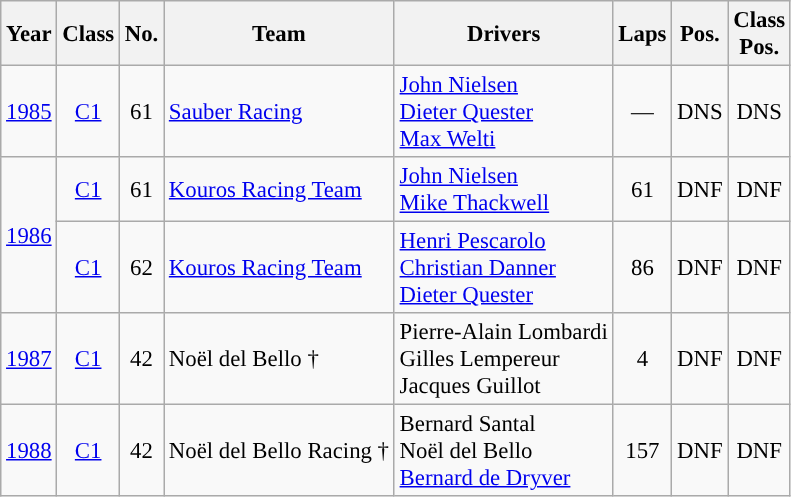<table class="wikitable" style="font-size:95%">
<tr>
<th>Year</th>
<th>Class</th>
<th>No.</th>
<th>Team</th>
<th>Drivers</th>
<th>Laps</th>
<th>Pos.</th>
<th>Class<br>Pos.</th>
</tr>
<tr align="center">
<td><a href='#'>1985</a></td>
<td><a href='#'>C1</a></td>
<td>61</td>
<td align="left"> <a href='#'>Sauber Racing</a></td>
<td align="left"> <a href='#'>John Nielsen</a><br> <a href='#'>Dieter Quester</a><br> <a href='#'>Max Welti</a></td>
<td>—</td>
<td>DNS</td>
<td>DNS</td>
</tr>
<tr align="center">
<td rowspan=2><a href='#'>1986</a></td>
<td><a href='#'>C1</a></td>
<td>61</td>
<td align="left"> <a href='#'>Kouros Racing Team</a></td>
<td align="left"> <a href='#'>John Nielsen</a><br> <a href='#'>Mike Thackwell</a></td>
<td>61</td>
<td>DNF</td>
<td>DNF</td>
</tr>
<tr align="center">
<td><a href='#'>C1</a></td>
<td>62</td>
<td align="left"> <a href='#'>Kouros Racing Team</a></td>
<td align="left"> <a href='#'>Henri Pescarolo</a><br> <a href='#'>Christian Danner</a><br> <a href='#'>Dieter Quester</a></td>
<td>86</td>
<td>DNF</td>
<td>DNF</td>
</tr>
<tr align="center">
<td><a href='#'>1987</a></td>
<td><a href='#'>C1</a></td>
<td>42</td>
<td align="left"> Noël del Bello †</td>
<td align="left"> Pierre-Alain Lombardi<br> Gilles Lempereur<br> Jacques Guillot</td>
<td>4</td>
<td>DNF</td>
<td>DNF</td>
</tr>
<tr align="center">
<td><a href='#'>1988</a></td>
<td><a href='#'>C1</a></td>
<td>42</td>
<td align="left"> Noël del Bello Racing †</td>
<td align="left"> Bernard Santal<br> Noël del Bello<br> <a href='#'>Bernard de Dryver</a></td>
<td>157</td>
<td>DNF</td>
<td>DNF</td>
</tr>
</table>
